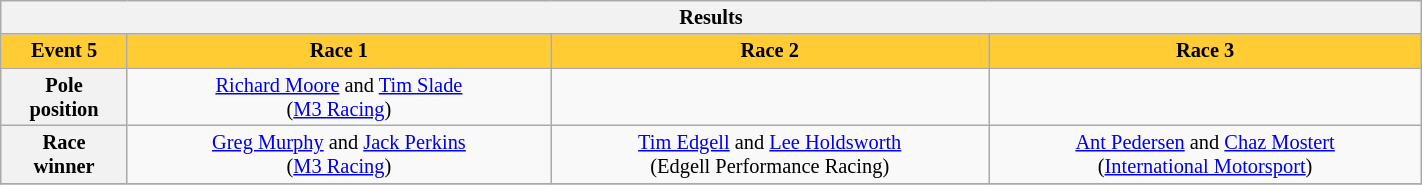<table class="wikitable collapsible collapsed" align="center" width=75% style="font-size: 85%; max-width: 950px">
<tr>
<th colspan="4">Results</th>
</tr>
<tr>
<td align="center" style="background:#FFCC33;"><strong>Event 5</strong></td>
<td align="center" style="background:#FFCC33;"><strong>Race 1</strong></td>
<td align="center" style="background:#FFCC33;"><strong>Race 2</strong></td>
<td align="center" style="background:#FFCC33;"><strong>Race 3</strong></td>
</tr>
<tr>
<th>Pole<br>position</th>
<td align="center"> <a href='#'>Richard Moore</a> and  <a href='#'>Tim Slade</a><br>(<a href='#'>M3 Racing</a>)</td>
<td align="center"></td>
<td align="center"></td>
</tr>
<tr>
<th>Race<br>winner</th>
<td align="center"> <a href='#'>Greg Murphy</a> and  <a href='#'>Jack Perkins</a><br>(<a href='#'>M3 Racing</a>)</td>
<td align="center"> <a href='#'>Tim Edgell</a> and  <a href='#'>Lee Holdsworth</a><br>(Edgell Performance Racing)</td>
<td align="center"> <a href='#'>Ant Pedersen</a> and  <a href='#'>Chaz Mostert</a><br>(<a href='#'>International Motorsport</a>)</td>
</tr>
<tr>
</tr>
</table>
